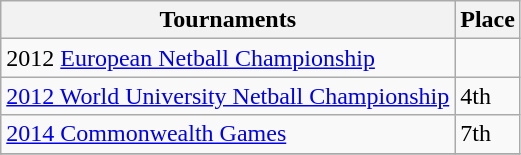<table class="wikitable collapsible">
<tr>
<th>Tournaments</th>
<th>Place</th>
</tr>
<tr>
<td>2012 <a href='#'>European Netball Championship</a></td>
<td></td>
</tr>
<tr>
<td><a href='#'>2012 World University Netball Championship</a></td>
<td>4th</td>
</tr>
<tr>
<td><a href='#'>2014 Commonwealth Games</a></td>
<td>7th</td>
</tr>
<tr>
</tr>
</table>
